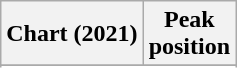<table class="wikitable sortable plainrowheaders" style="text-align:center">
<tr>
<th scope="col">Chart (2021)</th>
<th scope="col">Peak<br>position</th>
</tr>
<tr>
</tr>
<tr>
</tr>
<tr>
</tr>
<tr>
</tr>
<tr>
</tr>
</table>
